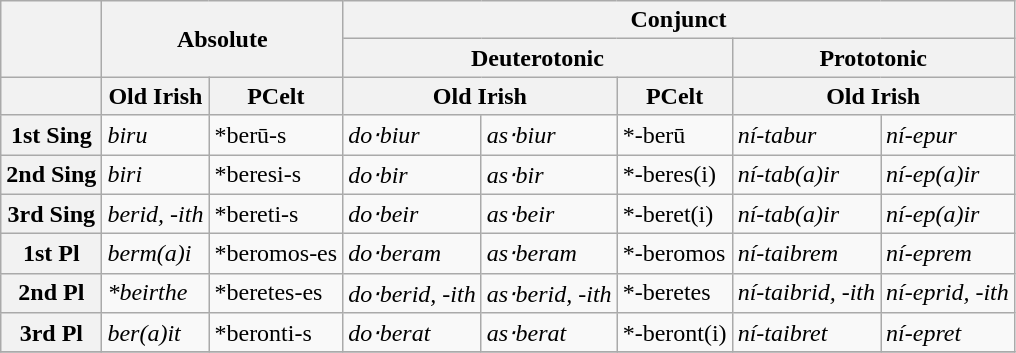<table class="wikitable">
<tr>
<th rowspan=2></th>
<th rowspan=2 colspan=2>Absolute</th>
<th colspan=5>Conjunct</th>
</tr>
<tr>
<th colspan=3>Deuterotonic</th>
<th colspan=2>Prototonic</th>
</tr>
<tr>
<th></th>
<th>Old Irish</th>
<th>PCelt</th>
<th colspan=2>Old Irish</th>
<th>PCelt</th>
<th colspan=2>Old Irish</th>
</tr>
<tr>
<th>1st Sing</th>
<td><em>biru</em></td>
<td>*berū-s</td>
<td><em>do⋅biur</em></td>
<td><em>as⋅biur</em></td>
<td>*-berū</td>
<td><em>ní-tabur</em></td>
<td><em>ní-epur</em></td>
</tr>
<tr>
<th>2nd Sing</th>
<td><em>biri</em></td>
<td>*beresi-s</td>
<td><em>do⋅bir</em></td>
<td><em>as⋅bir</em></td>
<td>*-beres(i)</td>
<td><em>ní-tab(a)ir</em></td>
<td><em>ní-ep(a)ir</em></td>
</tr>
<tr>
<th>3rd Sing</th>
<td><em>berid, -ith</em></td>
<td>*bereti-s</td>
<td><em>do⋅beir</em></td>
<td><em>as⋅beir</em></td>
<td>*-beret(i)</td>
<td><em>ní-tab(a)ir</em></td>
<td><em>ní-ep(a)ir</em></td>
</tr>
<tr>
<th>1st Pl</th>
<td><em>berm(a)i</em></td>
<td>*beromos-es</td>
<td><em>do⋅beram</em></td>
<td><em>as⋅beram</em></td>
<td>*-beromos</td>
<td><em>ní-taibrem</em></td>
<td><em>ní-eprem</em></td>
</tr>
<tr>
<th>2nd Pl</th>
<td><em>*beirthe</em></td>
<td>*beretes-es</td>
<td><em>do⋅berid, -ith</em></td>
<td><em>as⋅berid, -ith</em></td>
<td>*-beretes</td>
<td><em>ní-taibrid, -ith</em></td>
<td><em>ní-eprid, -ith</em></td>
</tr>
<tr>
<th>3rd Pl</th>
<td><em>ber(a)it</em></td>
<td>*beronti-s</td>
<td><em>do⋅berat</em></td>
<td><em>as⋅berat</em></td>
<td>*-beront(i)</td>
<td><em>ní-taibret</em></td>
<td><em>ní-epret</em></td>
</tr>
<tr>
</tr>
</table>
